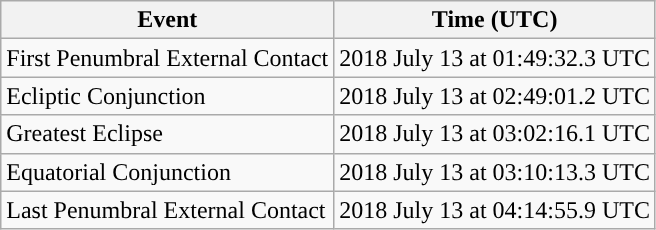<table class="wikitable">
<tr>
<th>Event</th>
<th>Time (UTC)</th>
</tr>
<tr>
<td>First Penumbral External Contact</td>
<td>2018 July 13 at 01:49:32.3 UTC</td>
</tr>
<tr>
<td>Ecliptic Conjunction</td>
<td>2018 July 13 at 02:49:01.2 UTC</td>
</tr>
<tr>
<td>Greatest Eclipse</td>
<td>2018 July 13 at 03:02:16.1 UTC</td>
</tr>
<tr>
<td>Equatorial Conjunction</td>
<td>2018 July 13 at 03:10:13.3 UTC</td>
</tr>
<tr>
<td>Last Penumbral External Contact</td>
<td>2018 July 13 at 04:14:55.9 UTC</td>
</tr>
</table>
